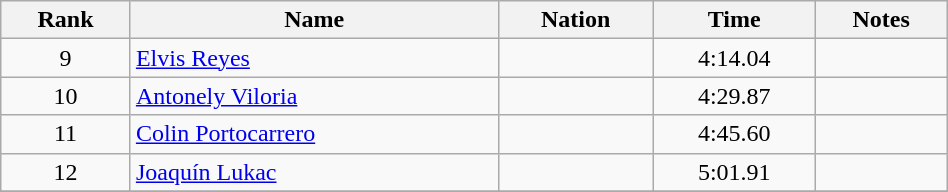<table class="wikitable sortable" style="text-align:center" width=50%>
<tr>
<th>Rank</th>
<th>Name</th>
<th>Nation</th>
<th>Time</th>
<th>Notes</th>
</tr>
<tr>
<td>9</td>
<td align=left><a href='#'>Elvis Reyes</a></td>
<td align=left></td>
<td>4:14.04</td>
<td></td>
</tr>
<tr>
<td>10</td>
<td align=left><a href='#'>Antonely Viloria</a></td>
<td align=left></td>
<td>4:29.87</td>
<td></td>
</tr>
<tr>
<td>11</td>
<td align=left><a href='#'>Colin Portocarrero</a></td>
<td align=left></td>
<td>4:45.60</td>
<td></td>
</tr>
<tr>
<td>12</td>
<td align=left><a href='#'>Joaquín Lukac</a></td>
<td align=left></td>
<td>5:01.91</td>
<td></td>
</tr>
<tr>
</tr>
</table>
